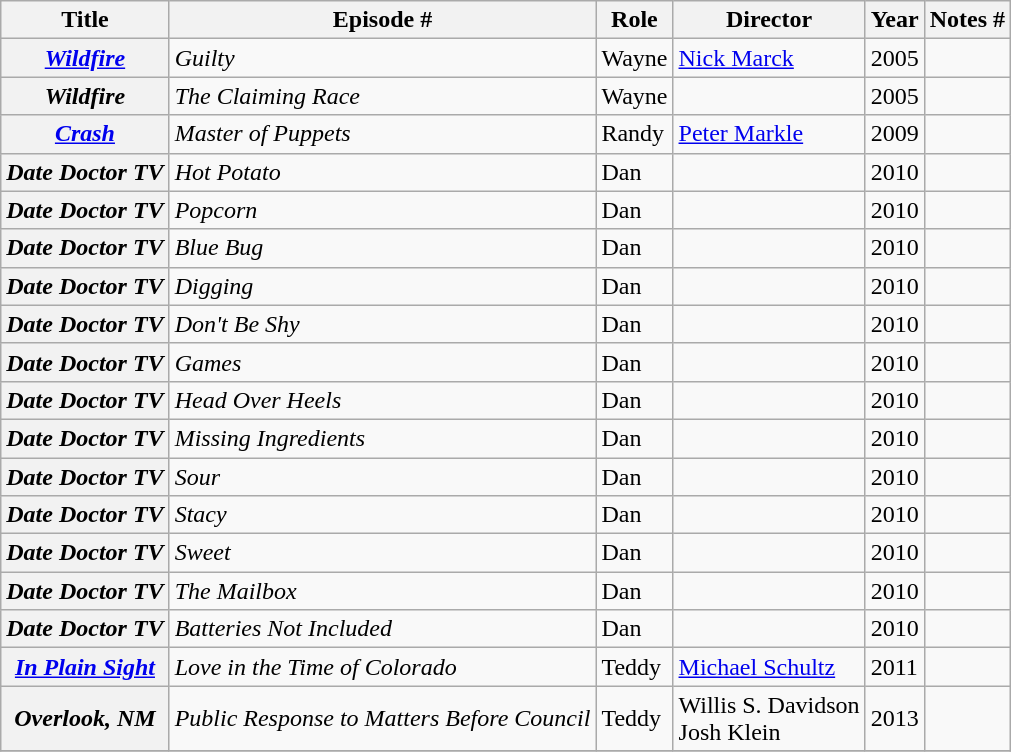<table class="wikitable plainrowheaders sortable">
<tr>
<th scope="col">Title</th>
<th scope="col" class="unsortable">Episode #</th>
<th scope="col">Role</th>
<th scope="col">Director</th>
<th scope="col">Year</th>
<th scope="col" class="unsortable">Notes #</th>
</tr>
<tr>
<th scope="row"><em><a href='#'>Wildfire</a></em></th>
<td><em>Guilty</em></td>
<td>Wayne</td>
<td><a href='#'>Nick Marck</a></td>
<td>2005</td>
<td></td>
</tr>
<tr>
<th scope="row"><em>Wildfire</em></th>
<td><em>The Claiming Race</em></td>
<td>Wayne</td>
<td></td>
<td>2005</td>
<td></td>
</tr>
<tr>
<th scope="row"><em><a href='#'>Crash</a></em></th>
<td><em>Master of Puppets</em></td>
<td>Randy</td>
<td><a href='#'>Peter Markle</a></td>
<td>2009</td>
<td></td>
</tr>
<tr>
<th scope="row"><em>Date Doctor TV </em></th>
<td><em>Hot Potato</em></td>
<td>Dan</td>
<td></td>
<td>2010</td>
<td></td>
</tr>
<tr>
<th scope="row"><em>Date Doctor TV</em></th>
<td><em>Popcorn</em></td>
<td>Dan</td>
<td></td>
<td>2010</td>
<td></td>
</tr>
<tr>
<th scope="row"><em>Date Doctor TV</em></th>
<td><em>Blue Bug</em></td>
<td>Dan</td>
<td></td>
<td>2010</td>
<td></td>
</tr>
<tr>
<th scope="row"><em>Date Doctor TV</em></th>
<td><em>Digging</em></td>
<td>Dan</td>
<td></td>
<td>2010</td>
<td></td>
</tr>
<tr>
<th scope="row"><em>Date Doctor TV</em></th>
<td><em>Don't Be Shy</em></td>
<td>Dan</td>
<td></td>
<td>2010</td>
<td></td>
</tr>
<tr>
<th scope="row"><em>Date Doctor TV</em></th>
<td><em>Games</em></td>
<td>Dan</td>
<td></td>
<td>2010</td>
<td></td>
</tr>
<tr>
<th scope="row"><em>Date Doctor TV</em></th>
<td><em>Head Over Heels</em></td>
<td>Dan</td>
<td></td>
<td>2010</td>
<td></td>
</tr>
<tr>
<th scope="row"><em>Date Doctor TV</em></th>
<td><em>Missing Ingredients</em></td>
<td>Dan</td>
<td></td>
<td>2010</td>
<td></td>
</tr>
<tr>
<th scope="row"><em>Date Doctor TV</em></th>
<td><em>Sour</em></td>
<td>Dan</td>
<td></td>
<td>2010</td>
<td></td>
</tr>
<tr>
<th scope="row"><em>Date Doctor TV</em></th>
<td><em>Stacy</em></td>
<td>Dan</td>
<td></td>
<td>2010</td>
<td></td>
</tr>
<tr>
<th scope="row"><em>Date Doctor TV</em></th>
<td><em>Sweet</em></td>
<td>Dan</td>
<td></td>
<td>2010</td>
<td></td>
</tr>
<tr>
<th scope="row"><em>Date Doctor TV</em></th>
<td><em>The Mailbox</em></td>
<td>Dan</td>
<td></td>
<td>2010</td>
<td></td>
</tr>
<tr>
<th scope="row"><em>Date Doctor TV</em></th>
<td><em>Batteries Not Included</em></td>
<td>Dan</td>
<td></td>
<td>2010</td>
<td></td>
</tr>
<tr>
<th scope="row"><em><a href='#'>In Plain Sight</a></em></th>
<td><em>Love in the Time of Colorado</em></td>
<td>Teddy</td>
<td><a href='#'>Michael Schultz</a></td>
<td>2011</td>
<td></td>
</tr>
<tr>
<th scope="row"><em>Overlook, NM</em></th>
<td><em>Public Response to Matters Before Council</em></td>
<td>Teddy</td>
<td>Willis S. Davidson<br>Josh Klein</td>
<td>2013</td>
<td></td>
</tr>
<tr>
</tr>
</table>
